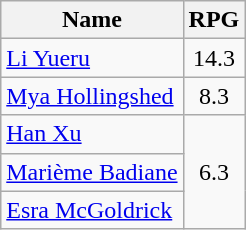<table class=wikitable>
<tr>
<th>Name</th>
<th>RPG</th>
</tr>
<tr>
<td> <a href='#'>Li Yueru</a></td>
<td align=center>14.3</td>
</tr>
<tr>
<td> <a href='#'>Mya Hollingshed</a></td>
<td align=center>8.3</td>
</tr>
<tr>
<td> <a href='#'>Han Xu</a></td>
<td align=center rowspan=3>6.3</td>
</tr>
<tr>
<td> <a href='#'>Marième Badiane</a></td>
</tr>
<tr>
<td> <a href='#'>Esra McGoldrick</a></td>
</tr>
</table>
